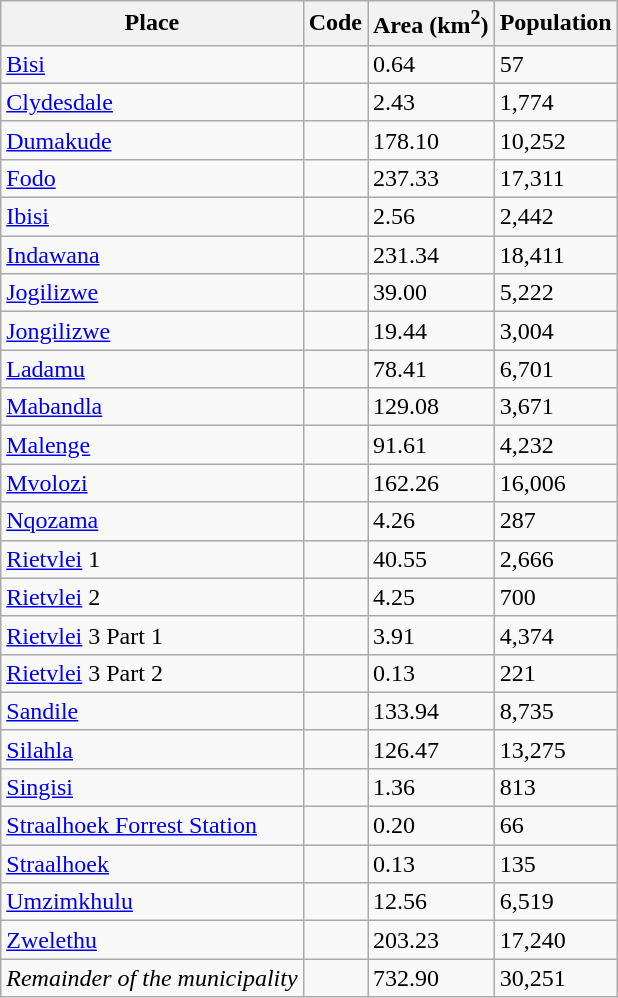<table class="wikitable sortable">
<tr>
<th>Place</th>
<th>Code</th>
<th>Area (km<sup>2</sup>)</th>
<th>Population</th>
</tr>
<tr>
<td><a href='#'>Bisi</a></td>
<td></td>
<td>0.64</td>
<td>57</td>
</tr>
<tr>
<td><a href='#'>Clydesdale</a></td>
<td></td>
<td>2.43</td>
<td>1,774</td>
</tr>
<tr>
<td><a href='#'>Dumakude</a></td>
<td></td>
<td>178.10</td>
<td>10,252</td>
</tr>
<tr>
<td><a href='#'>Fodo</a></td>
<td></td>
<td>237.33</td>
<td>17,311</td>
</tr>
<tr>
<td><a href='#'>Ibisi</a></td>
<td></td>
<td>2.56</td>
<td>2,442</td>
</tr>
<tr>
<td><a href='#'>Indawana</a></td>
<td></td>
<td>231.34</td>
<td>18,411</td>
</tr>
<tr>
<td><a href='#'>Jogilizwe</a></td>
<td></td>
<td>39.00</td>
<td>5,222</td>
</tr>
<tr>
<td><a href='#'>Jongilizwe</a></td>
<td></td>
<td>19.44</td>
<td>3,004</td>
</tr>
<tr>
<td><a href='#'>Ladamu</a></td>
<td></td>
<td>78.41</td>
<td>6,701</td>
</tr>
<tr>
<td><a href='#'>Mabandla</a></td>
<td></td>
<td>129.08</td>
<td>3,671</td>
</tr>
<tr>
<td><a href='#'>Malenge</a></td>
<td></td>
<td>91.61</td>
<td>4,232</td>
</tr>
<tr>
<td><a href='#'>Mvolozi</a></td>
<td></td>
<td>162.26</td>
<td>16,006</td>
</tr>
<tr>
<td><a href='#'>Nqozama</a></td>
<td></td>
<td>4.26</td>
<td>287</td>
</tr>
<tr>
<td><a href='#'>Rietvlei</a> 1</td>
<td></td>
<td>40.55</td>
<td>2,666</td>
</tr>
<tr>
<td><a href='#'>Rietvlei</a> 2</td>
<td></td>
<td>4.25</td>
<td>700</td>
</tr>
<tr>
<td><a href='#'>Rietvlei</a> 3 Part 1</td>
<td></td>
<td>3.91</td>
<td>4,374</td>
</tr>
<tr>
<td><a href='#'>Rietvlei</a> 3 Part 2</td>
<td></td>
<td>0.13</td>
<td>221</td>
</tr>
<tr>
<td><a href='#'>Sandile</a></td>
<td></td>
<td>133.94</td>
<td>8,735</td>
</tr>
<tr>
<td><a href='#'>Silahla</a></td>
<td></td>
<td>126.47</td>
<td>13,275</td>
</tr>
<tr>
<td><a href='#'>Singisi</a></td>
<td></td>
<td>1.36</td>
<td>813</td>
</tr>
<tr>
<td><a href='#'>Straalhoek Forrest Station</a></td>
<td></td>
<td>0.20</td>
<td>66</td>
</tr>
<tr>
<td><a href='#'>Straalhoek</a></td>
<td></td>
<td>0.13</td>
<td>135</td>
</tr>
<tr>
<td><a href='#'>Umzimkhulu</a></td>
<td></td>
<td>12.56</td>
<td>6,519</td>
</tr>
<tr>
<td><a href='#'>Zwelethu</a></td>
<td></td>
<td>203.23</td>
<td>17,240</td>
</tr>
<tr>
<td><em>Remainder of the municipality</em></td>
<td></td>
<td>732.90</td>
<td>30,251</td>
</tr>
</table>
